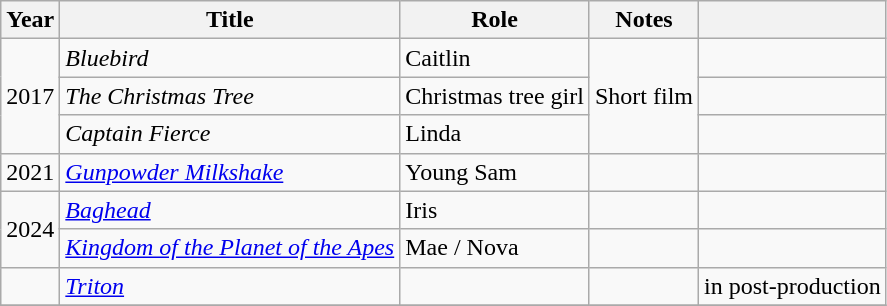<table class="wikitable sortable">
<tr>
<th>Year</th>
<th>Title</th>
<th>Role</th>
<th class="unsortable">Notes</th>
<th></th>
</tr>
<tr>
<td rowspan="3">2017</td>
<td><em>Bluebird</em></td>
<td>Caitlin</td>
<td rowspan="3">Short film</td>
<td></td>
</tr>
<tr>
<td><em>The Christmas Tree</em></td>
<td>Christmas tree girl</td>
<td></td>
</tr>
<tr>
<td><em>Captain Fierce</em></td>
<td>Linda</td>
<td></td>
</tr>
<tr>
<td>2021</td>
<td><em><a href='#'>Gunpowder Milkshake</a></em></td>
<td>Young Sam</td>
<td></td>
<td></td>
</tr>
<tr>
<td rowspan="2">2024</td>
<td><em><a href='#'>Baghead</a></em></td>
<td>Iris</td>
<td></td>
<td></td>
</tr>
<tr>
<td><em><a href='#'>Kingdom of the Planet of the Apes</a></em></td>
<td>Mae / Nova</td>
<td></td>
<td></td>
</tr>
<tr>
<td></td>
<td><em><a href='#'>Triton</a></em></td>
<td></td>
<td></td>
<td>in post-production</td>
</tr>
<tr>
</tr>
</table>
